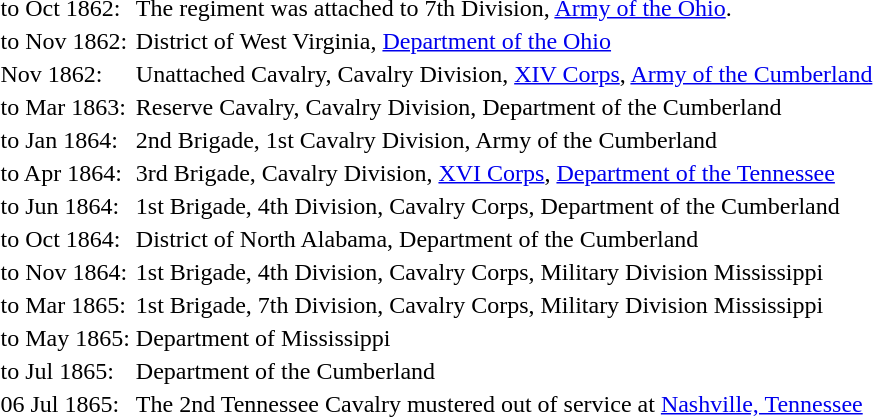<table>
<tr>
<td>to Oct 1862:</td>
<td>The regiment was attached to 7th Division, <a href='#'>Army of the Ohio</a>.</td>
</tr>
<tr>
<td>to Nov 1862:</td>
<td>District of West Virginia, <a href='#'>Department of the Ohio</a></td>
</tr>
<tr>
<td>Nov 1862:</td>
<td>Unattached Cavalry, Cavalry Division, <a href='#'>XIV Corps</a>, <a href='#'>Army of the Cumberland</a></td>
</tr>
<tr>
<td>to Mar 1863:</td>
<td>Reserve Cavalry, Cavalry Division, Department of the Cumberland</td>
</tr>
<tr>
<td>to Jan 1864:</td>
<td>2nd Brigade, 1st Cavalry Division, Army of the Cumberland</td>
</tr>
<tr>
<td>to Apr 1864:</td>
<td>3rd Brigade, Cavalry Division, <a href='#'>XVI Corps</a>, <a href='#'>Department of the Tennessee</a></td>
</tr>
<tr>
<td>to Jun 1864:</td>
<td>1st Brigade, 4th Division, Cavalry Corps, Department of the Cumberland</td>
</tr>
<tr>
<td>to Oct 1864:</td>
<td>District of North Alabama, Department of the Cumberland</td>
</tr>
<tr>
<td>to Nov 1864:</td>
<td>1st Brigade, 4th Division, Cavalry Corps, Military Division Mississippi</td>
</tr>
<tr>
<td>to Mar 1865:</td>
<td>1st Brigade, 7th Division, Cavalry Corps, Military Division Mississippi</td>
</tr>
<tr>
<td>to May 1865:</td>
<td>Department of Mississippi</td>
</tr>
<tr>
<td>to Jul 1865:</td>
<td>Department of the Cumberland</td>
</tr>
<tr>
<td>06 Jul 1865:</td>
<td>The 2nd Tennessee Cavalry mustered out of service at <a href='#'>Nashville, Tennessee</a></td>
</tr>
</table>
